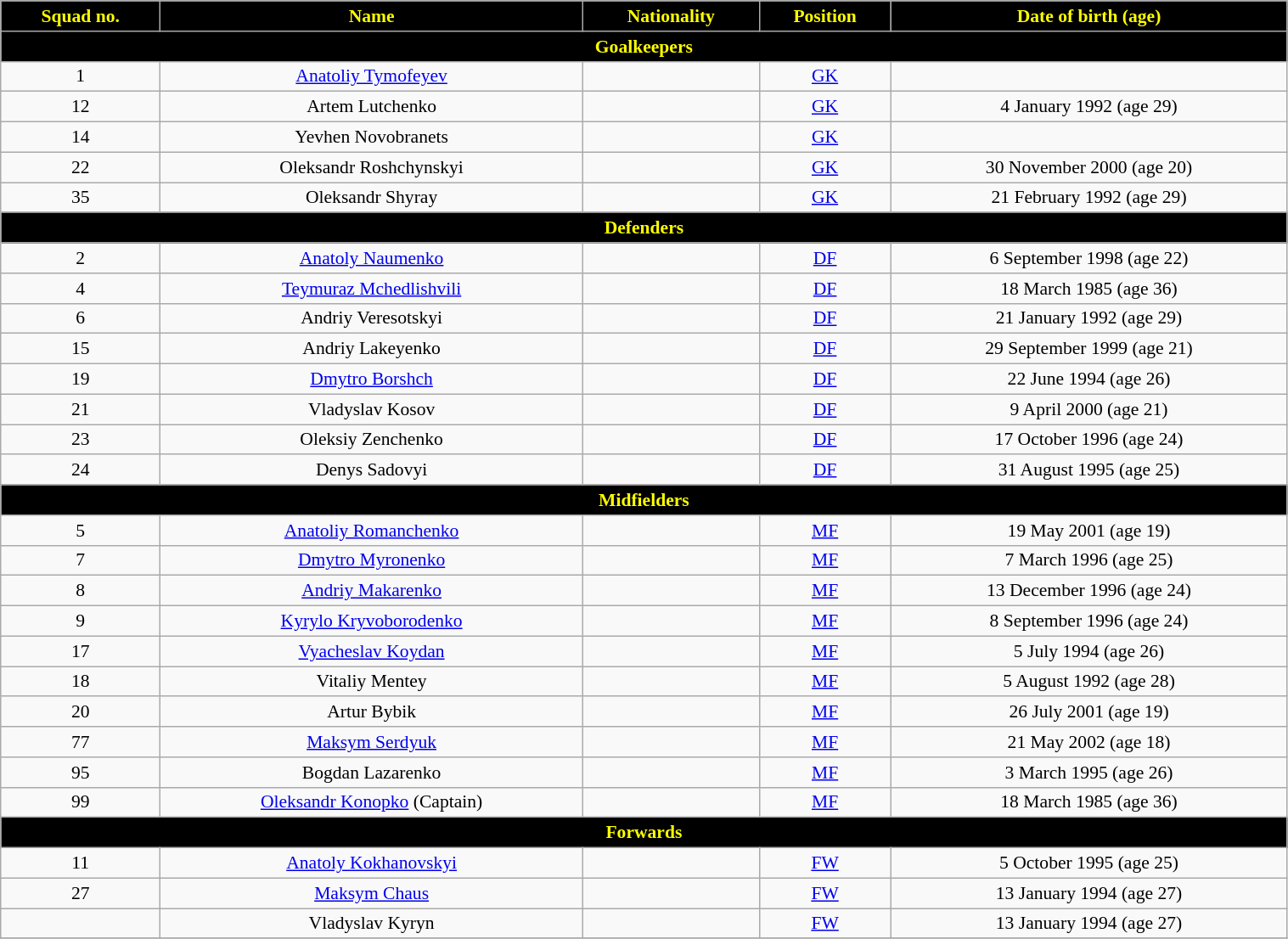<table class="wikitable" style="text-align:center; font-size:90%; width:80%">
<tr>
<th style="background:#000000; color:yellow; text-align:center">Squad no.</th>
<th style="background:black; color:yellow; text-align:center">Name</th>
<th style="background:black; color:yellow; text-align:center">Nationality</th>
<th style="background:black; color:yellow; text-align:center">Position</th>
<th style="background:black; color:yellow; text-align:center">Date of birth (age)</th>
</tr>
<tr>
<th colspan="6" style="background:black; color:yellow; text-align:center">Goalkeepers</th>
</tr>
<tr>
<td>1</td>
<td><a href='#'>Anatoliy Tymofeyev</a></td>
<td></td>
<td><a href='#'>GK</a></td>
<td></td>
</tr>
<tr>
<td>12</td>
<td>Artem Lutchenko</td>
<td></td>
<td><a href='#'>GK</a></td>
<td>4 January 1992 (age 29)</td>
</tr>
<tr>
<td>14</td>
<td>Yevhen Novobranets</td>
<td></td>
<td><a href='#'>GK</a></td>
<td></td>
</tr>
<tr>
<td>22</td>
<td>Oleksandr Roshchynskyi</td>
<td></td>
<td><a href='#'>GK</a></td>
<td>30 November 2000 (age 20)</td>
</tr>
<tr>
<td>35</td>
<td>Oleksandr Shyray</td>
<td></td>
<td><a href='#'>GK</a></td>
<td>21 February 1992 (age 29)</td>
</tr>
<tr>
<th colspan="6" style="background:black; color:yellow; text-align:center">Defenders</th>
</tr>
<tr>
<td>2</td>
<td><a href='#'>Anatoly Naumenko</a></td>
<td></td>
<td><a href='#'>DF</a></td>
<td>6 September 1998 (age 22)</td>
</tr>
<tr>
<td>4</td>
<td><a href='#'>Teymuraz Mchedlishvili</a></td>
<td></td>
<td><a href='#'>DF</a></td>
<td>18 March 1985 (age 36)</td>
</tr>
<tr>
<td>6</td>
<td>Andriy Veresotskyi</td>
<td></td>
<td><a href='#'>DF</a></td>
<td>21 January 1992 (age 29)</td>
</tr>
<tr>
<td>15</td>
<td>Andriy Lakeyenko</td>
<td></td>
<td><a href='#'>DF</a></td>
<td>29 September 1999 (age 21)</td>
</tr>
<tr>
<td>19</td>
<td><a href='#'>Dmytro Borshch</a></td>
<td></td>
<td><a href='#'>DF</a></td>
<td>22 June 1994 (age 26)</td>
</tr>
<tr>
<td>21</td>
<td>Vladyslav Kosov</td>
<td></td>
<td><a href='#'>DF</a></td>
<td>9 April 2000 (age 21)</td>
</tr>
<tr>
<td>23</td>
<td>Oleksiy Zenchenko</td>
<td></td>
<td><a href='#'>DF</a></td>
<td>17 October 1996 (age 24)</td>
</tr>
<tr>
<td>24</td>
<td>Denys Sadovyi</td>
<td></td>
<td><a href='#'>DF</a></td>
<td>31 August 1995 (age 25)</td>
</tr>
<tr>
<th colspan="6" style="background:black; color:yellow; text-align:center">Midfielders</th>
</tr>
<tr>
<td>5</td>
<td><a href='#'>Anatoliy Romanchenko</a></td>
<td></td>
<td><a href='#'>MF</a></td>
<td>19 May 2001 (age 19)</td>
</tr>
<tr>
<td>7</td>
<td><a href='#'>Dmytro Myronenko</a></td>
<td></td>
<td><a href='#'>MF</a></td>
<td>7 March 1996 (age 25)</td>
</tr>
<tr>
<td>8</td>
<td><a href='#'>Andriy Makarenko</a></td>
<td></td>
<td><a href='#'>MF</a></td>
<td>13 December 1996 (age 24)</td>
</tr>
<tr>
<td>9</td>
<td><a href='#'>Kyrylo Kryvoborodenko</a></td>
<td></td>
<td><a href='#'>MF</a></td>
<td>8 September 1996 (age 24)</td>
</tr>
<tr>
<td>17</td>
<td><a href='#'>Vyacheslav Koydan</a></td>
<td></td>
<td><a href='#'>MF</a></td>
<td>5 July 1994 (age 26)</td>
</tr>
<tr>
<td>18</td>
<td>Vitaliy Mentey</td>
<td></td>
<td><a href='#'>MF</a></td>
<td>5 August 1992 (age 28)</td>
</tr>
<tr>
<td>20</td>
<td>Artur Bybik</td>
<td></td>
<td><a href='#'>MF</a></td>
<td>26 July 2001 (age 19)</td>
</tr>
<tr>
<td>77</td>
<td><a href='#'>Maksym Serdyuk</a></td>
<td></td>
<td><a href='#'>MF</a></td>
<td>21 May 2002 (age 18)</td>
</tr>
<tr>
<td>95</td>
<td>Bogdan Lazarenko</td>
<td></td>
<td><a href='#'>MF</a></td>
<td>3 March 1995 (age 26)</td>
</tr>
<tr>
<td>99</td>
<td><a href='#'>Oleksandr Konopko</a> (Captain)</td>
<td></td>
<td><a href='#'>MF</a></td>
<td>18 March 1985 (age 36)</td>
</tr>
<tr>
<th colspan="6" style="background:black; color:yellow; text-align:center">Forwards</th>
</tr>
<tr>
<td>11</td>
<td><a href='#'>Anatoly Kokhanovskyi</a></td>
<td></td>
<td><a href='#'>FW</a></td>
<td>5 October 1995 (age 25)</td>
</tr>
<tr>
<td>27</td>
<td><a href='#'>Maksym Chaus</a></td>
<td></td>
<td><a href='#'>FW</a></td>
<td>13 January 1994 (age 27)</td>
</tr>
<tr>
<td></td>
<td>Vladyslav Kyryn</td>
<td></td>
<td><a href='#'>FW</a></td>
<td>13 January 1994 (age 27)</td>
</tr>
<tr>
</tr>
</table>
